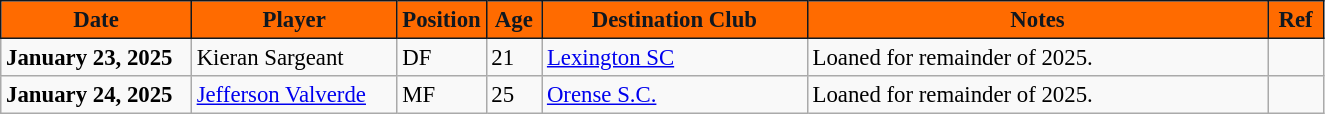<table class="wikitable" style="text-align:left; font-size:95%;">
<tr>
<th style="background:#FF6B00; color:#101820; border:1px solid #101820; width:120px;">Date</th>
<th style="background:#FF6B00; color:#101820; border:1px solid #101820; width:130px;">Player</th>
<th style="background:#FF6B00; color:#101820; border:1px solid #101820; width:50px;">Position</th>
<th style="background:#FF6B00; color:#101820; border:1px solid #101820; width:30px;">Age</th>
<th style="background:#FF6B00; color:#101820; border:1px solid #101820; width:170px;">Destination Club</th>
<th style="background:#FF6B00; color:#101820; border:1px solid #101820; width:300px;">Notes</th>
<th style="background:#FF6B00; color:#101820; border:1px solid #101820; width:30px;">Ref</th>
</tr>
<tr>
<td><strong>January 23, 2025</strong></td>
<td> Kieran Sargeant</td>
<td>DF</td>
<td>21</td>
<td> <a href='#'>Lexington SC</a></td>
<td>Loaned for remainder of 2025.</td>
<td></td>
</tr>
<tr>
<td><strong>January 24, 2025</strong></td>
<td> <a href='#'>Jefferson Valverde</a></td>
<td>MF</td>
<td>25</td>
<td> <a href='#'>Orense S.C.</a></td>
<td>Loaned for remainder of 2025.</td>
<td></td>
</tr>
</table>
